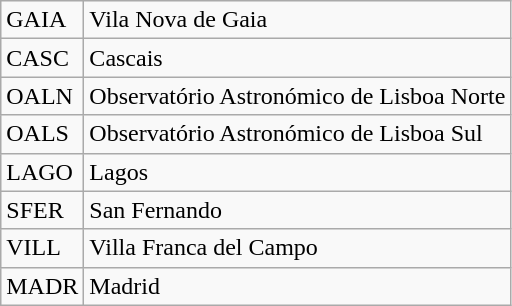<table class="wikitable">
<tr>
<td>GAIA</td>
<td>Vila Nova de Gaia</td>
</tr>
<tr>
<td>CASC</td>
<td>Cascais</td>
</tr>
<tr>
<td>OALN</td>
<td>Observatório Astronómico de Lisboa Norte</td>
</tr>
<tr>
<td>OALS</td>
<td>Observatório Astronómico de Lisboa Sul</td>
</tr>
<tr>
<td>LAGO</td>
<td>Lagos</td>
</tr>
<tr>
<td>SFER</td>
<td>San Fernando</td>
</tr>
<tr>
<td>VILL</td>
<td>Villa Franca del Campo</td>
</tr>
<tr>
<td>MADR</td>
<td>Madrid</td>
</tr>
</table>
